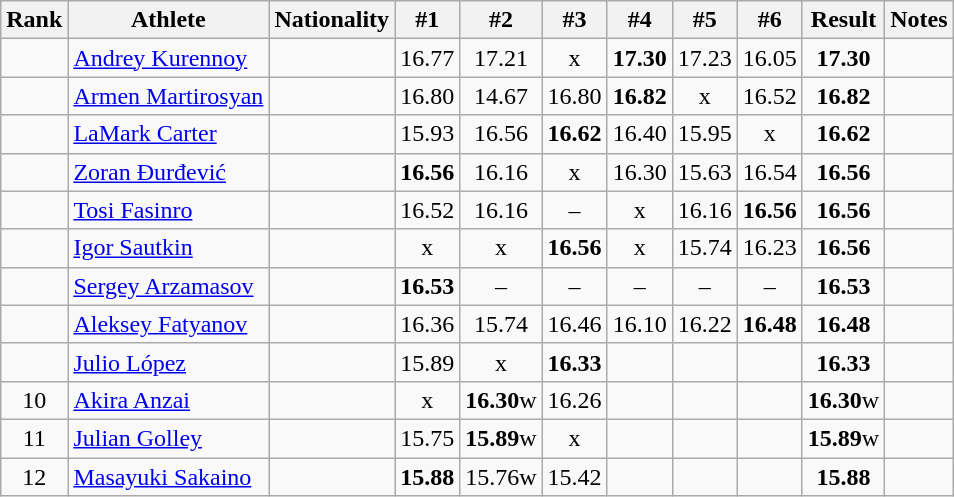<table class="wikitable sortable" style="text-align:center">
<tr>
<th>Rank</th>
<th>Athlete</th>
<th>Nationality</th>
<th>#1</th>
<th>#2</th>
<th>#3</th>
<th>#4</th>
<th>#5</th>
<th>#6</th>
<th>Result</th>
<th>Notes</th>
</tr>
<tr>
<td></td>
<td align=left><a href='#'>Andrey Kurennoy</a></td>
<td align=left></td>
<td>16.77</td>
<td>17.21</td>
<td>x</td>
<td><strong>17.30</strong></td>
<td>17.23</td>
<td>16.05</td>
<td><strong>17.30</strong></td>
<td></td>
</tr>
<tr>
<td></td>
<td align=left><a href='#'>Armen Martirosyan</a></td>
<td align=left></td>
<td>16.80</td>
<td>14.67</td>
<td>16.80</td>
<td><strong>16.82</strong></td>
<td>x</td>
<td>16.52</td>
<td><strong>16.82</strong></td>
<td></td>
</tr>
<tr>
<td></td>
<td align=left><a href='#'>LaMark Carter</a></td>
<td align=left></td>
<td>15.93</td>
<td>16.56</td>
<td><strong>16.62</strong></td>
<td>16.40</td>
<td>15.95</td>
<td>x</td>
<td><strong>16.62</strong></td>
<td></td>
</tr>
<tr>
<td></td>
<td align=left><a href='#'>Zoran Đurđević</a></td>
<td align=left></td>
<td><strong>16.56</strong></td>
<td>16.16</td>
<td>x</td>
<td>16.30</td>
<td>15.63</td>
<td>16.54</td>
<td><strong>16.56</strong></td>
<td></td>
</tr>
<tr>
<td></td>
<td align=left><a href='#'>Tosi Fasinro</a></td>
<td align=left></td>
<td>16.52</td>
<td>16.16</td>
<td>–</td>
<td>x</td>
<td>16.16</td>
<td><strong>16.56</strong></td>
<td><strong>16.56</strong></td>
<td></td>
</tr>
<tr>
<td></td>
<td align=left><a href='#'>Igor Sautkin</a></td>
<td align=left></td>
<td>x</td>
<td>x</td>
<td><strong>16.56</strong></td>
<td>x</td>
<td>15.74</td>
<td>16.23</td>
<td><strong>16.56</strong></td>
<td></td>
</tr>
<tr>
<td></td>
<td align=left><a href='#'>Sergey Arzamasov</a></td>
<td align=left></td>
<td><strong>16.53</strong></td>
<td>–</td>
<td>–</td>
<td>–</td>
<td>–</td>
<td>–</td>
<td><strong>16.53</strong></td>
<td></td>
</tr>
<tr>
<td></td>
<td align=left><a href='#'>Aleksey Fatyanov</a></td>
<td align=left></td>
<td>16.36</td>
<td>15.74</td>
<td>16.46</td>
<td>16.10</td>
<td>16.22</td>
<td><strong>16.48</strong></td>
<td><strong>16.48</strong></td>
<td></td>
</tr>
<tr>
<td></td>
<td align=left><a href='#'>Julio López</a></td>
<td align=left></td>
<td>15.89</td>
<td>x</td>
<td><strong>16.33</strong></td>
<td></td>
<td></td>
<td></td>
<td><strong>16.33</strong></td>
<td></td>
</tr>
<tr>
<td>10</td>
<td align=left><a href='#'>Akira Anzai</a></td>
<td align=left></td>
<td>x</td>
<td><strong>16.30</strong>w</td>
<td>16.26</td>
<td></td>
<td></td>
<td></td>
<td><strong>16.30</strong>w</td>
<td></td>
</tr>
<tr>
<td>11</td>
<td align=left><a href='#'>Julian Golley</a></td>
<td align=left></td>
<td>15.75</td>
<td><strong>15.89</strong>w</td>
<td>x</td>
<td></td>
<td></td>
<td></td>
<td><strong>15.89</strong>w</td>
<td></td>
</tr>
<tr>
<td>12</td>
<td align=left><a href='#'>Masayuki Sakaino</a></td>
<td align=left></td>
<td><strong>15.88</strong></td>
<td>15.76w</td>
<td>15.42</td>
<td></td>
<td></td>
<td></td>
<td><strong>15.88</strong></td>
<td></td>
</tr>
</table>
